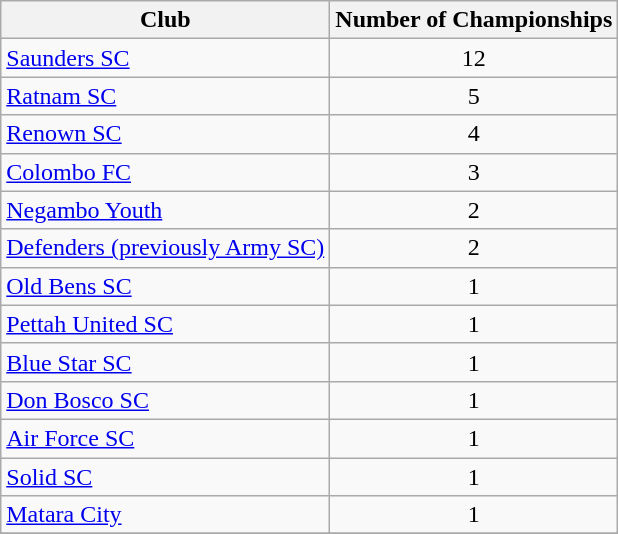<table class="wikitable" style="text-align:center;">
<tr>
<th>Club<br></th>
<th>Number of Championships <br></th>
</tr>
<tr>
<td style="text-align:left;"><a href='#'>Saunders SC</a></td>
<td>12</td>
</tr>
<tr>
<td style="text-align:left;"><a href='#'>Ratnam SC</a></td>
<td>5</td>
</tr>
<tr>
<td style="text-align:left;"><a href='#'>Renown SC</a></td>
<td>4</td>
</tr>
<tr>
<td style="text-align:left;"><a href='#'>Colombo FC</a></td>
<td>3</td>
</tr>
<tr>
<td style="text-align:left;"><a href='#'>Negambo Youth</a></td>
<td>2</td>
</tr>
<tr>
<td style="text-align:left;"><a href='#'>Defenders (previously Army SC)</a></td>
<td>2</td>
</tr>
<tr>
<td style="text-align:left;"><a href='#'>Old Bens SC</a></td>
<td>1</td>
</tr>
<tr>
<td style="text-align:left;"><a href='#'>Pettah United SC</a></td>
<td>1</td>
</tr>
<tr>
<td style="text-align:left;"><a href='#'>Blue Star SC</a></td>
<td>1</td>
</tr>
<tr>
<td style="text-align:left;"><a href='#'>Don Bosco SC</a></td>
<td>1</td>
</tr>
<tr>
<td style="text-align:left;"><a href='#'>Air Force SC</a></td>
<td>1</td>
</tr>
<tr>
<td style="text-align:left;"><a href='#'>Solid SC</a></td>
<td>1</td>
</tr>
<tr>
<td style="text-align:left;"><a href='#'>Matara City</a></td>
<td>1</td>
</tr>
<tr>
</tr>
</table>
